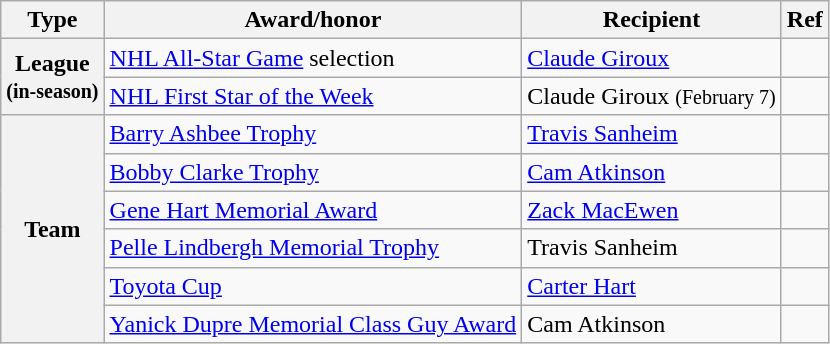<table class="wikitable">
<tr>
<th scope="col">Type</th>
<th scope="col">Award/honor</th>
<th scope="col">Recipient</th>
<th scope="col">Ref</th>
</tr>
<tr>
<th scope="row" rowspan="2">League<br><small>(in-season)</small></th>
<td><a href='#'>NHL All-Star Game</a> selection</td>
<td><a href='#'>Claude Giroux</a></td>
<td></td>
</tr>
<tr>
<td><a href='#'>NHL First Star of the Week</a></td>
<td>Claude Giroux <small>(February 7)</small></td>
<td></td>
</tr>
<tr>
<th scope="row" rowspan="6">Team</th>
<td><a href='#'>Barry Ashbee Trophy</a></td>
<td><a href='#'>Travis Sanheim</a></td>
<td></td>
</tr>
<tr>
<td><a href='#'>Bobby Clarke Trophy</a></td>
<td><a href='#'>Cam Atkinson</a></td>
<td></td>
</tr>
<tr>
<td><a href='#'>Gene Hart Memorial Award</a></td>
<td><a href='#'>Zack MacEwen</a></td>
<td></td>
</tr>
<tr>
<td><a href='#'>Pelle Lindbergh Memorial Trophy</a></td>
<td>Travis Sanheim</td>
<td></td>
</tr>
<tr>
<td><a href='#'>Toyota Cup</a></td>
<td><a href='#'>Carter Hart</a></td>
<td></td>
</tr>
<tr>
<td><a href='#'>Yanick Dupre Memorial Class Guy Award</a></td>
<td>Cam Atkinson</td>
<td></td>
</tr>
</table>
